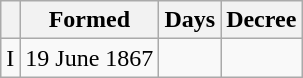<table class="wikitable" style="text-align:center;">
<tr>
<th></th>
<th>Formed</th>
<th>Days</th>
<th>Decree</th>
</tr>
<tr>
<td>I</td>
<td>19 June 1867</td>
<td></td>
<td></td>
</tr>
</table>
